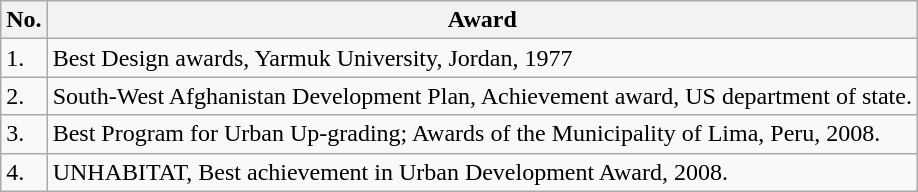<table class="wikitable">
<tr>
<th>No.</th>
<th>Award</th>
</tr>
<tr>
<td>1.</td>
<td>Best  Design awards,  Yarmuk  University, Jordan, 1977</td>
</tr>
<tr>
<td>2.</td>
<td>South-West Afghanistan Development Plan, Achievement award, US department of state.</td>
</tr>
<tr>
<td>3.</td>
<td>Best Program for Urban Up-grading; Awards  of  the  Municipality of  Lima,  Peru,  2008.</td>
</tr>
<tr>
<td>4.</td>
<td>UNHABITAT,  Best achievement in Urban Development  Award,  2008.</td>
</tr>
</table>
